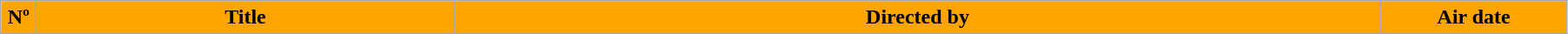<table class=wikitable style="width:95%; background:#FFFFFF">
<tr>
<th style="background:#FFA500; width:20px">Nº</th>
<th style="background:#FFA500">Title</th>
<th style="background:#FFA500">Directed by</th>
<th style="background:#FFA500; width:135px">Air date<br>















</th>
</tr>
</table>
